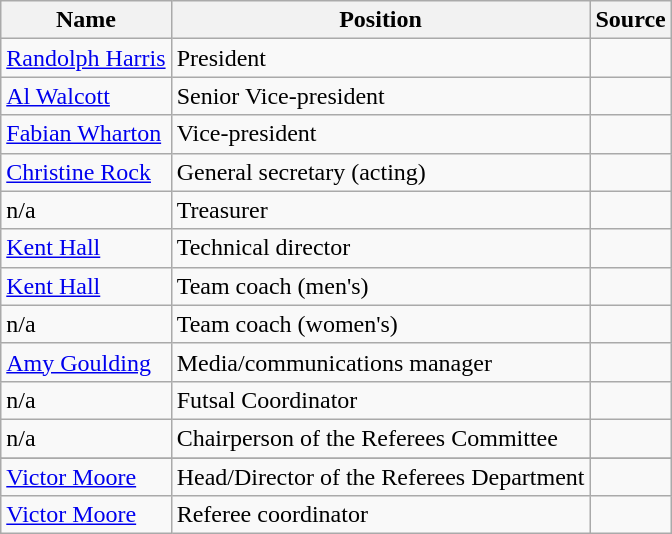<table class="wikitable">
<tr>
<th>Name</th>
<th>Position</th>
<th>Source</th>
</tr>
<tr>
<td> <a href='#'>Randolph Harris</a></td>
<td>President</td>
<td></td>
</tr>
<tr>
<td> <a href='#'>Al Walcott</a></td>
<td>Senior Vice-president</td>
<td></td>
</tr>
<tr>
<td> <a href='#'>Fabian Wharton</a></td>
<td>Vice-president</td>
<td></td>
</tr>
<tr>
<td> <a href='#'>Christine Rock</a></td>
<td>General secretary (acting)</td>
<td></td>
</tr>
<tr>
<td>n/a</td>
<td>Treasurer</td>
<td></td>
</tr>
<tr>
<td> <a href='#'>Kent Hall</a></td>
<td>Technical director</td>
<td></td>
</tr>
<tr>
<td> <a href='#'>Kent Hall</a></td>
<td>Team coach (men's)</td>
<td></td>
</tr>
<tr>
<td>n/a</td>
<td>Team coach (women's)</td>
<td></td>
</tr>
<tr>
<td> <a href='#'>Amy Goulding</a></td>
<td>Media/communications manager</td>
<td></td>
</tr>
<tr>
<td>n/a</td>
<td>Futsal Coordinator</td>
<td></td>
</tr>
<tr>
<td>n/a</td>
<td>Chairperson of the Referees Committee</td>
<td></td>
</tr>
<tr>
</tr>
<tr>
<td> <a href='#'>Victor Moore</a></td>
<td>Head/Director of the Referees Department</td>
<td></td>
</tr>
<tr>
<td> <a href='#'>Victor Moore</a></td>
<td>Referee coordinator</td>
<td></td>
</tr>
</table>
